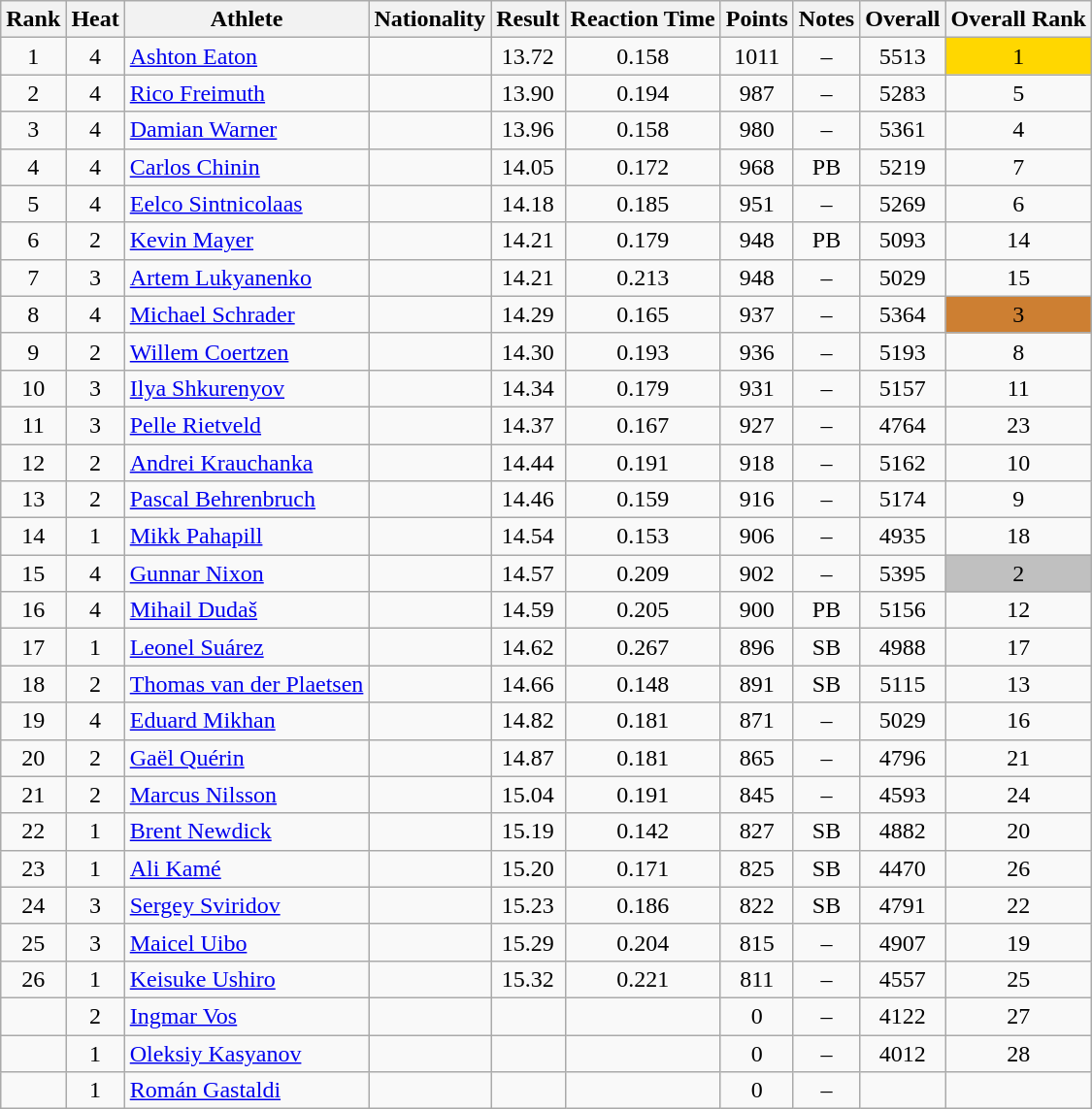<table class="wikitable sortable" style="text-align:center">
<tr>
<th>Rank</th>
<th>Heat</th>
<th>Athlete</th>
<th>Nationality</th>
<th>Result</th>
<th>Reaction Time</th>
<th>Points</th>
<th>Notes</th>
<th>Overall</th>
<th>Overall Rank</th>
</tr>
<tr>
<td>1</td>
<td>4</td>
<td align=left><a href='#'>Ashton Eaton</a></td>
<td align=left></td>
<td>13.72</td>
<td>0.158</td>
<td>1011</td>
<td>–</td>
<td>5513</td>
<td style="background-color:#ffd700">1</td>
</tr>
<tr>
<td>2</td>
<td>4</td>
<td align=left><a href='#'>Rico Freimuth</a></td>
<td align=left></td>
<td>13.90</td>
<td>0.194</td>
<td>987</td>
<td>–</td>
<td>5283</td>
<td>5</td>
</tr>
<tr>
<td>3</td>
<td>4</td>
<td align=left><a href='#'>Damian Warner</a></td>
<td align=left></td>
<td>13.96</td>
<td>0.158</td>
<td>980</td>
<td>–</td>
<td>5361</td>
<td>4</td>
</tr>
<tr>
<td>4</td>
<td>4</td>
<td align=left><a href='#'>Carlos Chinin</a></td>
<td align=left></td>
<td>14.05</td>
<td>0.172</td>
<td>968</td>
<td>PB</td>
<td>5219</td>
<td>7</td>
</tr>
<tr>
<td>5</td>
<td>4</td>
<td align=left><a href='#'>Eelco Sintnicolaas</a></td>
<td align=left></td>
<td>14.18</td>
<td>0.185</td>
<td>951</td>
<td>–</td>
<td>5269</td>
<td>6</td>
</tr>
<tr>
<td>6</td>
<td>2</td>
<td align=left><a href='#'>Kevin Mayer</a></td>
<td align=left></td>
<td>14.21</td>
<td>0.179</td>
<td>948</td>
<td>PB</td>
<td>5093</td>
<td>14</td>
</tr>
<tr>
<td>7</td>
<td>3</td>
<td align=left><a href='#'>Artem Lukyanenko</a></td>
<td align=left></td>
<td>14.21</td>
<td>0.213</td>
<td>948</td>
<td>–</td>
<td>5029</td>
<td>15</td>
</tr>
<tr>
<td>8</td>
<td>4</td>
<td align=left><a href='#'>Michael Schrader</a></td>
<td align=left></td>
<td>14.29</td>
<td>0.165</td>
<td>937</td>
<td>–</td>
<td>5364</td>
<td style="background-color:#cd7f32">3</td>
</tr>
<tr>
<td>9</td>
<td>2</td>
<td align=left><a href='#'>Willem Coertzen</a></td>
<td align=left></td>
<td>14.30</td>
<td>0.193</td>
<td>936</td>
<td>–</td>
<td>5193</td>
<td>8</td>
</tr>
<tr>
<td>10</td>
<td>3</td>
<td align=left><a href='#'>Ilya Shkurenyov</a></td>
<td align=left></td>
<td>14.34</td>
<td>0.179</td>
<td>931</td>
<td>–</td>
<td>5157</td>
<td>11</td>
</tr>
<tr>
<td>11</td>
<td>3</td>
<td align=left><a href='#'>Pelle Rietveld</a></td>
<td align=left></td>
<td>14.37</td>
<td>0.167</td>
<td>927</td>
<td>–</td>
<td>4764</td>
<td>23</td>
</tr>
<tr>
<td>12</td>
<td>2</td>
<td align=left><a href='#'>Andrei Krauchanka</a></td>
<td align=left></td>
<td>14.44</td>
<td>0.191</td>
<td>918</td>
<td>–</td>
<td>5162</td>
<td>10</td>
</tr>
<tr>
<td>13</td>
<td>2</td>
<td align=left><a href='#'>Pascal Behrenbruch</a></td>
<td align=left></td>
<td>14.46</td>
<td>0.159</td>
<td>916</td>
<td>–</td>
<td>5174</td>
<td>9</td>
</tr>
<tr>
<td>14</td>
<td>1</td>
<td align=left><a href='#'>Mikk Pahapill</a></td>
<td align=left></td>
<td>14.54</td>
<td>0.153</td>
<td>906</td>
<td>–</td>
<td>4935</td>
<td>18</td>
</tr>
<tr>
<td>15</td>
<td>4</td>
<td align=left><a href='#'>Gunnar Nixon</a></td>
<td align=left></td>
<td>14.57</td>
<td>0.209</td>
<td>902</td>
<td>–</td>
<td>5395</td>
<td style="background-color:#c0c0c0">2</td>
</tr>
<tr>
<td>16</td>
<td>4</td>
<td align=left><a href='#'>Mihail Dudaš</a></td>
<td align=left></td>
<td>14.59</td>
<td>0.205</td>
<td>900</td>
<td>PB</td>
<td>5156</td>
<td>12</td>
</tr>
<tr>
<td>17</td>
<td>1</td>
<td align=left><a href='#'>Leonel Suárez</a></td>
<td align=left></td>
<td>14.62</td>
<td>0.267</td>
<td>896</td>
<td>SB</td>
<td>4988</td>
<td>17</td>
</tr>
<tr>
<td>18</td>
<td>2</td>
<td align=left><a href='#'>Thomas van der Plaetsen</a></td>
<td align=left></td>
<td>14.66</td>
<td>0.148</td>
<td>891</td>
<td>SB</td>
<td>5115</td>
<td>13</td>
</tr>
<tr>
<td>19</td>
<td>4</td>
<td align=left><a href='#'>Eduard Mikhan</a></td>
<td align=left></td>
<td>14.82</td>
<td>0.181</td>
<td>871</td>
<td>–</td>
<td>5029</td>
<td>16</td>
</tr>
<tr>
<td>20</td>
<td>2</td>
<td align=left><a href='#'>Gaël Quérin</a></td>
<td align=left></td>
<td>14.87</td>
<td>0.181</td>
<td>865</td>
<td>–</td>
<td>4796</td>
<td>21</td>
</tr>
<tr>
<td>21</td>
<td>2</td>
<td align=left><a href='#'>Marcus Nilsson</a></td>
<td align=left></td>
<td>15.04</td>
<td>0.191</td>
<td>845</td>
<td>–</td>
<td>4593</td>
<td>24</td>
</tr>
<tr>
<td>22</td>
<td>1</td>
<td align=left><a href='#'>Brent Newdick</a></td>
<td align=left></td>
<td>15.19</td>
<td>0.142</td>
<td>827</td>
<td>SB</td>
<td>4882</td>
<td>20</td>
</tr>
<tr>
<td>23</td>
<td>1</td>
<td align=left><a href='#'>Ali Kamé</a></td>
<td align=left></td>
<td>15.20</td>
<td>0.171</td>
<td>825</td>
<td>SB</td>
<td>4470</td>
<td>26</td>
</tr>
<tr>
<td>24</td>
<td>3</td>
<td align=left><a href='#'>Sergey Sviridov</a></td>
<td align=left></td>
<td>15.23</td>
<td>0.186</td>
<td>822</td>
<td>SB</td>
<td>4791</td>
<td>22</td>
</tr>
<tr>
<td>25</td>
<td>3</td>
<td align=left><a href='#'>Maicel Uibo</a></td>
<td align=left></td>
<td>15.29</td>
<td>0.204</td>
<td>815</td>
<td>–</td>
<td>4907</td>
<td>19</td>
</tr>
<tr>
<td>26</td>
<td>1</td>
<td align=left><a href='#'>Keisuke Ushiro</a></td>
<td align=left></td>
<td>15.32</td>
<td>0.221</td>
<td>811</td>
<td>–</td>
<td>4557</td>
<td>25</td>
</tr>
<tr>
<td></td>
<td>2</td>
<td align=left><a href='#'>Ingmar Vos</a></td>
<td align=left></td>
<td></td>
<td></td>
<td>0</td>
<td>–</td>
<td>4122</td>
<td>27</td>
</tr>
<tr>
<td></td>
<td>1</td>
<td align=left><a href='#'>Oleksiy Kasyanov</a></td>
<td align=left></td>
<td></td>
<td></td>
<td>0</td>
<td>–</td>
<td>4012</td>
<td>28</td>
</tr>
<tr>
<td></td>
<td>1</td>
<td align=left><a href='#'>Román Gastaldi</a></td>
<td align=left></td>
<td></td>
<td></td>
<td>0</td>
<td>–</td>
<td></td>
<td></td>
</tr>
</table>
